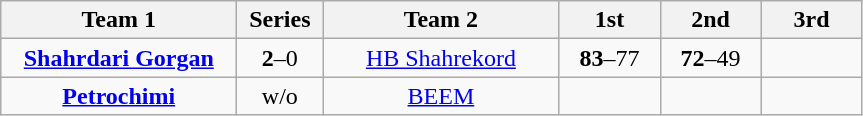<table class="wikitable" style="text-align:center">
<tr>
<th width=150>Team 1</th>
<th width=50>Series</th>
<th width=150>Team 2</th>
<th width=60>1st</th>
<th width=60>2nd</th>
<th width=60>3rd</th>
</tr>
<tr>
<td><strong><a href='#'>Shahrdari Gorgan</a></strong></td>
<td><strong>2</strong>–0</td>
<td><a href='#'>HB Shahrekord</a></td>
<td><strong>83</strong>–77</td>
<td><strong>72</strong>–49</td>
<td></td>
</tr>
<tr>
<td><strong><a href='#'>Petrochimi</a></strong></td>
<td>w/o</td>
<td><a href='#'>BEEM</a></td>
<td></td>
<td></td>
<td></td>
</tr>
</table>
